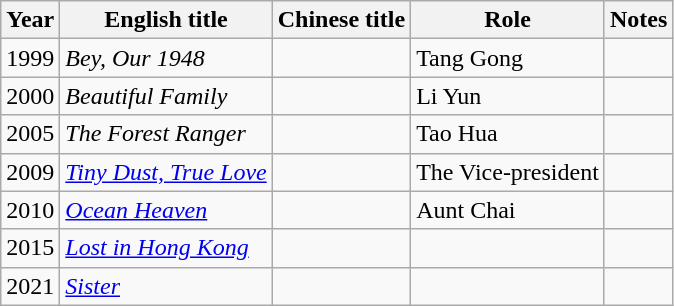<table class="wikitable">
<tr>
<th>Year</th>
<th>English title</th>
<th>Chinese title</th>
<th>Role</th>
<th>Notes</th>
</tr>
<tr>
<td>1999</td>
<td><em>Bey, Our 1948</em></td>
<td></td>
<td>Tang Gong</td>
<td></td>
</tr>
<tr>
<td>2000</td>
<td><em>Beautiful Family</em></td>
<td></td>
<td>Li Yun</td>
<td></td>
</tr>
<tr>
<td>2005</td>
<td><em>The Forest Ranger</em></td>
<td></td>
<td>Tao Hua</td>
<td></td>
</tr>
<tr>
<td>2009</td>
<td><em><a href='#'>Tiny Dust, True Love</a></em></td>
<td></td>
<td>The Vice-president</td>
<td></td>
</tr>
<tr>
<td>2010</td>
<td><em><a href='#'>Ocean Heaven</a></em></td>
<td></td>
<td>Aunt Chai</td>
<td></td>
</tr>
<tr>
<td>2015</td>
<td><em><a href='#'>Lost in Hong Kong</a></em></td>
<td></td>
<td></td>
<td></td>
</tr>
<tr>
<td>2021</td>
<td><em><a href='#'>Sister</a></em></td>
<td></td>
<td></td>
<td></td>
</tr>
</table>
